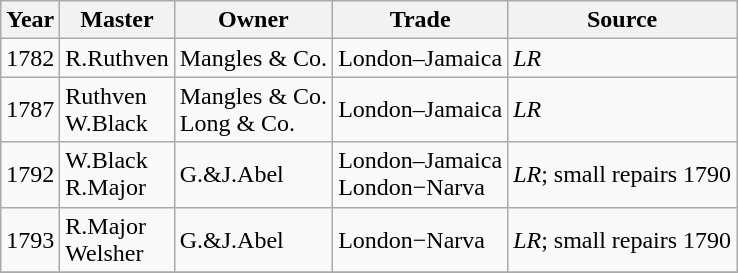<table class=" wikitable">
<tr>
<th>Year</th>
<th>Master</th>
<th>Owner</th>
<th>Trade</th>
<th>Source</th>
</tr>
<tr>
<td>1782</td>
<td>R.Ruthven</td>
<td>Mangles & Co.</td>
<td>London–Jamaica</td>
<td><em>LR</em></td>
</tr>
<tr>
<td>1787</td>
<td>Ruthven<br>W.Black</td>
<td>Mangles & Co.<br>Long & Co.</td>
<td>London–Jamaica</td>
<td><em>LR</em></td>
</tr>
<tr>
<td>1792</td>
<td>W.Black<br>R.Major</td>
<td>G.&J.Abel</td>
<td>London–Jamaica<br>London−Narva</td>
<td><em>LR</em>; small repairs 1790</td>
</tr>
<tr>
<td>1793</td>
<td>R.Major<br>Welsher</td>
<td>G.&J.Abel</td>
<td>London−Narva</td>
<td><em>LR</em>; small repairs 1790</td>
</tr>
<tr>
</tr>
</table>
